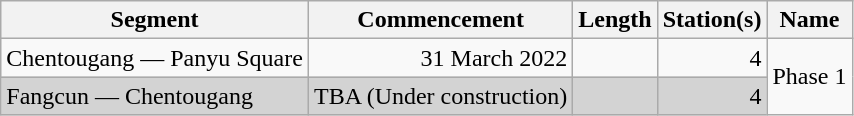<table class="wikitable" style="border-collapse: collapse; text-align: right;">
<tr>
<th>Segment</th>
<th>Commencement</th>
<th>Length</th>
<th>Station(s)</th>
<th>Name</th>
</tr>
<tr>
<td style="text-align: left;">Chentougang — Panyu Square</td>
<td>31 March 2022</td>
<td></td>
<td>4</td>
<td rowspan="2">Phase 1</td>
</tr>
<tr bgcolor="lightgrey">
<td style="text-align: left;">Fangcun — Chentougang</td>
<td>TBA (Under construction)</td>
<td></td>
<td>4</td>
</tr>
</table>
